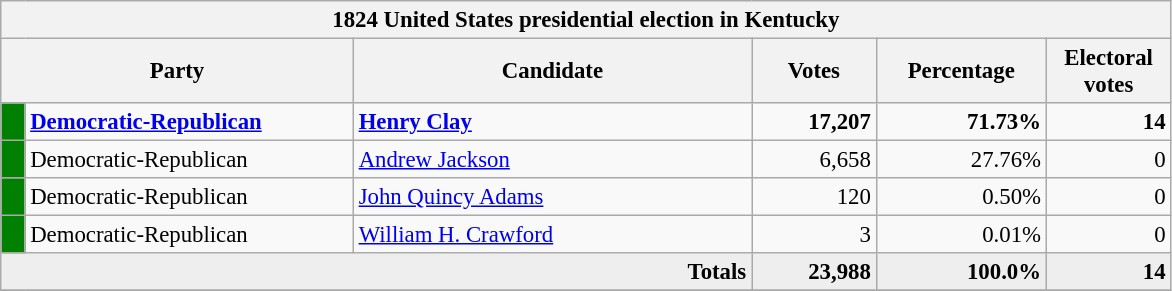<table class="wikitable" style="font-size: 95%;">
<tr>
<th colspan="6">1824 United States presidential election in Kentucky</th>
</tr>
<tr>
<th colspan="2" style="width: 15em">Party</th>
<th style="width: 17em">Candidate</th>
<th style="width: 5em">Votes</th>
<th style="width: 7em">Percentage</th>
<th style="width: 5em">Electoral votes</th>
</tr>
<tr>
<th style="background-color:#008000; width: 3px"></th>
<td style="width: 130px"><strong><a href='#'>Democratic-Republican</a></strong></td>
<td><strong><a href='#'>Henry Clay</a></strong></td>
<td align="right"><strong>17,207</strong></td>
<td align="right"><strong>71.73%</strong></td>
<td align="right"><strong>14</strong></td>
</tr>
<tr>
<th style="background-color:#008000; width: 3px"></th>
<td style="width: 130px">Democratic-Republican</td>
<td><a href='#'>Andrew Jackson</a></td>
<td align="right">6,658</td>
<td align="right">27.76%</td>
<td align="right">0</td>
</tr>
<tr>
<th style="background-color:#008000; width: 3px"></th>
<td style="width: 130px">Democratic-Republican</td>
<td><a href='#'>John Quincy Adams</a></td>
<td align="right">120</td>
<td align="right">0.50%</td>
<td align="right">0</td>
</tr>
<tr>
<th style="background-color:#008000; width: 3px"></th>
<td style="width: 130px">Democratic-Republican</td>
<td><a href='#'>William H. Crawford</a></td>
<td align="right">3</td>
<td align="right">0.01%</td>
<td align="right">0</td>
</tr>
<tr bgcolor="#EEEEEE">
<td colspan="3" align="right"><strong>Totals</strong></td>
<td align="right"><strong>23,988</strong></td>
<td align="right"><strong>100.0%</strong></td>
<td align="right"><strong>14</strong></td>
</tr>
<tr>
</tr>
</table>
